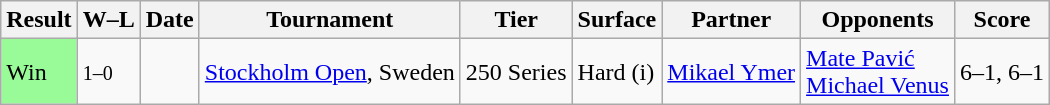<table class="sortable wikitable">
<tr>
<th>Result</th>
<th class="unsortable">W–L</th>
<th>Date</th>
<th>Tournament</th>
<th>Tier</th>
<th>Surface</th>
<th>Partner</th>
<th>Opponents</th>
<th class="unsortable">Score</th>
</tr>
<tr>
<td bgcolor=#98FB98>Win</td>
<td><small>1–0</small></td>
<td><a href='#'></a></td>
<td><a href='#'>Stockholm Open</a>, Sweden</td>
<td>250 Series</td>
<td>Hard (i)</td>
<td> <a href='#'>Mikael Ymer</a></td>
<td> <a href='#'>Mate Pavić</a><br> <a href='#'>Michael Venus</a></td>
<td>6–1, 6–1</td>
</tr>
</table>
